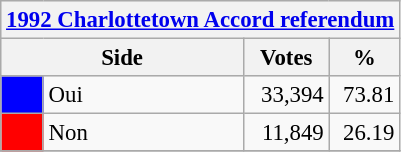<table class="wikitable" style="font-size: 95%; clear:both">
<tr style="background-color:#E9E9E9">
<th colspan=4><a href='#'>1992 Charlottetown Accord referendum</a></th>
</tr>
<tr style="background-color:#E9E9E9">
<th colspan=2 style="width: 130px">Side</th>
<th style="width: 50px">Votes</th>
<th style="width: 40px">%</th>
</tr>
<tr>
<td bgcolor="blue"></td>
<td>Oui</td>
<td align="right">33,394</td>
<td align="right">73.81</td>
</tr>
<tr>
<td bgcolor="red"></td>
<td>Non</td>
<td align="right">11,849</td>
<td align="right">26.19</td>
</tr>
<tr>
</tr>
</table>
